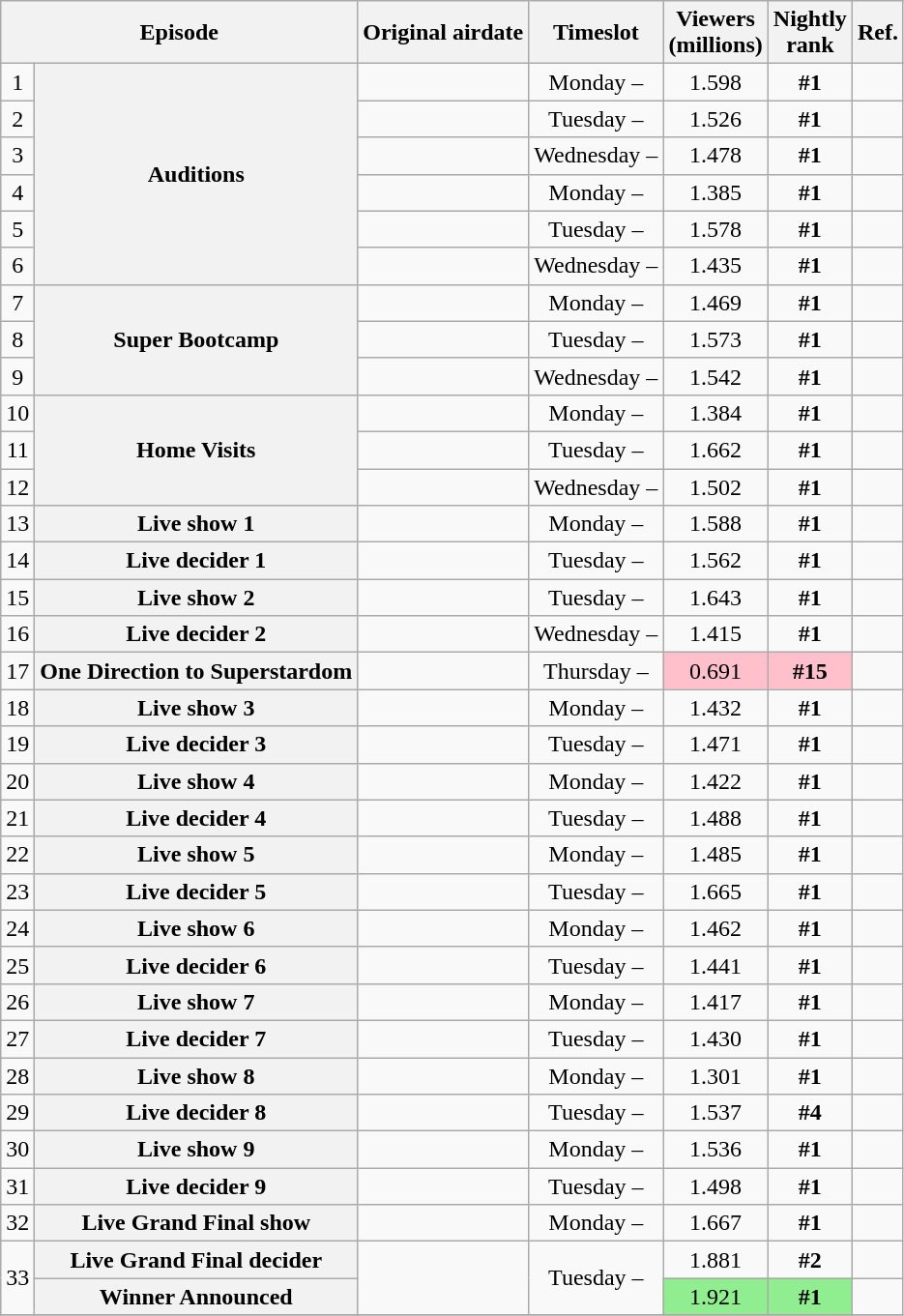<table class="wikitable sortable" style="text-align:center">
<tr>
<th scope="col" colspan="2" bgcolor="red">Episode</th>
<th scope="col" bgcolor="red">Original airdate</th>
<th scope="col" bgcolor="red">Timeslot</th>
<th scope="col" bgcolor="red">Viewers<br>(millions)</th>
<th scope="col" bgcolor="red">Nightly<br>rank</th>
<th scope="col" bgcolor="red">Ref.</th>
</tr>
<tr>
<td>1</td>
<th rowspan="6">Auditions</th>
<td></td>
<td>Monday –</td>
<td>1.598</td>
<td><strong>#1</strong></td>
<td></td>
</tr>
<tr>
<td>2</td>
<td></td>
<td>Tuesday –</td>
<td>1.526</td>
<td><strong>#1</strong></td>
<td></td>
</tr>
<tr>
<td>3</td>
<td></td>
<td>Wednesday –</td>
<td>1.478</td>
<td><strong>#1</strong></td>
<td></td>
</tr>
<tr>
<td>4</td>
<td></td>
<td>Monday –</td>
<td>1.385</td>
<td><strong>#1</strong></td>
<td></td>
</tr>
<tr>
<td>5</td>
<td></td>
<td>Tuesday –</td>
<td>1.578</td>
<td><strong>#1</strong></td>
<td></td>
</tr>
<tr>
<td>6</td>
<td></td>
<td>Wednesday –</td>
<td>1.435</td>
<td><strong>#1</strong></td>
<td></td>
</tr>
<tr>
<td>7</td>
<th rowspan="3">Super Bootcamp</th>
<td></td>
<td>Monday –</td>
<td>1.469</td>
<td><strong>#1</strong></td>
<td></td>
</tr>
<tr>
<td>8</td>
<td></td>
<td>Tuesday –</td>
<td>1.573</td>
<td><strong>#1</strong></td>
<td></td>
</tr>
<tr>
<td>9</td>
<td></td>
<td>Wednesday –</td>
<td>1.542</td>
<td><strong>#1</strong></td>
<td></td>
</tr>
<tr>
<td>10</td>
<th rowspan="3">Home Visits</th>
<td></td>
<td>Monday –</td>
<td>1.384</td>
<td><strong>#1</strong></td>
<td></td>
</tr>
<tr>
<td>11</td>
<td></td>
<td>Tuesday –</td>
<td>1.662</td>
<td><strong>#1</strong></td>
<td></td>
</tr>
<tr>
<td>12</td>
<td></td>
<td>Wednesday –</td>
<td>1.502</td>
<td><strong>#1</strong></td>
<td></td>
</tr>
<tr>
<td>13</td>
<th scope="row">Live show 1</th>
<td></td>
<td>Monday –</td>
<td>1.588</td>
<td><strong>#1</strong></td>
<td></td>
</tr>
<tr>
<td>14</td>
<th scope="row">Live decider 1</th>
<td></td>
<td>Tuesday –</td>
<td>1.562</td>
<td><strong>#1</strong></td>
<td></td>
</tr>
<tr>
<td>15</td>
<th scope="row">Live show 2</th>
<td></td>
<td>Tuesday –</td>
<td>1.643</td>
<td><strong>#1</strong></td>
<td></td>
</tr>
<tr>
<td>16</td>
<th scope="row">Live decider 2</th>
<td></td>
<td>Wednesday –</td>
<td>1.415</td>
<td><strong>#1</strong></td>
<td></td>
</tr>
<tr>
<td>17</td>
<th scope="row">One Direction to Superstardom</th>
<td></td>
<td>Thursday –</td>
<td style="background:#FFC0CB">0.691</td>
<td style="background:#FFC0CB"><strong>#15</strong></td>
<td></td>
</tr>
<tr>
<td>18</td>
<th scope="row">Live show 3</th>
<td></td>
<td>Monday –</td>
<td>1.432</td>
<td><strong>#1</strong></td>
<td></td>
</tr>
<tr>
<td>19</td>
<th scope="row">Live decider 3</th>
<td></td>
<td>Tuesday –</td>
<td>1.471</td>
<td><strong>#1</strong></td>
<td></td>
</tr>
<tr>
<td>20</td>
<th scope="row">Live show 4</th>
<td></td>
<td>Monday –</td>
<td>1.422</td>
<td><strong>#1</strong></td>
<td></td>
</tr>
<tr>
<td>21</td>
<th scope="row">Live decider 4</th>
<td></td>
<td>Tuesday –</td>
<td>1.488</td>
<td><strong>#1</strong></td>
<td></td>
</tr>
<tr>
<td>22</td>
<th scope="row">Live show 5</th>
<td></td>
<td>Monday –</td>
<td>1.485</td>
<td><strong>#1</strong></td>
<td></td>
</tr>
<tr>
<td>23</td>
<th scope="row">Live decider 5</th>
<td></td>
<td>Tuesday –</td>
<td>1.665</td>
<td><strong>#1</strong></td>
<td></td>
</tr>
<tr>
<td>24</td>
<th scope="row">Live show 6</th>
<td></td>
<td>Monday –</td>
<td>1.462</td>
<td><strong>#1</strong></td>
<td></td>
</tr>
<tr>
<td>25</td>
<th scope="row">Live decider 6</th>
<td></td>
<td>Tuesday –</td>
<td>1.441</td>
<td><strong>#1</strong></td>
<td></td>
</tr>
<tr>
<td>26</td>
<th scope="row">Live show 7</th>
<td></td>
<td>Monday –</td>
<td>1.417</td>
<td><strong>#1</strong></td>
<td></td>
</tr>
<tr>
<td>27</td>
<th scope="row">Live decider 7</th>
<td></td>
<td>Tuesday –</td>
<td>1.430</td>
<td><strong>#1</strong></td>
<td></td>
</tr>
<tr>
<td>28</td>
<th scope="row">Live show 8</th>
<td></td>
<td>Monday –</td>
<td>1.301</td>
<td><strong>#1</strong></td>
<td></td>
</tr>
<tr>
<td>29</td>
<th scope="row">Live decider 8</th>
<td></td>
<td>Tuesday –</td>
<td>1.537</td>
<td><strong>#4</strong></td>
<td></td>
</tr>
<tr>
<td>30</td>
<th scope="row">Live show 9</th>
<td></td>
<td>Monday –</td>
<td>1.536</td>
<td><strong>#1</strong></td>
<td></td>
</tr>
<tr>
<td>31</td>
<th scope="row">Live decider 9</th>
<td></td>
<td>Tuesday –</td>
<td>1.498</td>
<td><strong>#1</strong></td>
<td></td>
</tr>
<tr>
<td>32</td>
<th scope="row">Live Grand Final show</th>
<td></td>
<td>Monday –</td>
<td>1.667</td>
<td><strong>#1</strong></td>
<td></td>
</tr>
<tr>
<td rowspan="2">33</td>
<th scope="row">Live Grand Final decider</th>
<td rowspan="2"></td>
<td rowspan="2">Tuesday –</td>
<td>1.881</td>
<td><strong>#2</strong></td>
<td></td>
</tr>
<tr>
<th scope="row">Winner Announced</th>
<td style="background:#90EE90">1.921</td>
<td style="background:#90EE90"><strong>#1</strong></td>
<td></td>
</tr>
<tr>
</tr>
</table>
